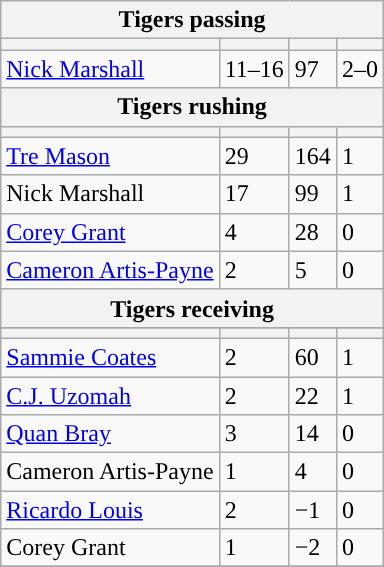<table class="wikitable plainrowheaders">
<tr>
<th colspan="6">Tigers passing</th>
</tr>
<tr>
<th scope="col"></th>
<th scope="col"></th>
<th scope="col"></th>
<th scope="col"></th>
</tr>
<tr>
<td><a href='#'>Nick Marshall</a></td>
<td>11–16</td>
<td>97</td>
<td>2–0</td>
</tr>
<tr>
<th colspan="6">Tigers rushing</th>
</tr>
<tr>
<th scope="col"></th>
<th scope="col"></th>
<th scope="col"></th>
<th scope="col"></th>
</tr>
<tr>
<td><a href='#'>Tre Mason</a></td>
<td>29</td>
<td>164</td>
<td>1</td>
</tr>
<tr>
<td>Nick Marshall</td>
<td>17</td>
<td>99</td>
<td>1</td>
</tr>
<tr>
<td><a href='#'>Corey Grant</a></td>
<td>4</td>
<td>28</td>
<td>0</td>
</tr>
<tr>
<td><a href='#'>Cameron Artis-Payne</a></td>
<td>2</td>
<td>5</td>
<td>0</td>
</tr>
<tr>
<th colspan="6">Tigers receiving</th>
</tr>
<tr>
</tr>
<tr>
<th scope="col"></th>
<th scope="col"></th>
<th scope="col"></th>
<th scope="col"></th>
</tr>
<tr>
<td><a href='#'>Sammie Coates</a></td>
<td>2</td>
<td>60</td>
<td>1</td>
</tr>
<tr>
<td><a href='#'>C.J. Uzomah</a></td>
<td>2</td>
<td>22</td>
<td>1</td>
</tr>
<tr>
<td><a href='#'>Quan Bray</a></td>
<td>3</td>
<td>14</td>
<td>0</td>
</tr>
<tr>
<td>Cameron Artis-Payne</td>
<td>1</td>
<td>4</td>
<td>0</td>
</tr>
<tr>
<td><a href='#'>Ricardo Louis</a></td>
<td>2</td>
<td>−1</td>
<td>0</td>
</tr>
<tr>
<td>Corey Grant</td>
<td>1</td>
<td>−2</td>
<td>0</td>
</tr>
<tr>
</tr>
</table>
